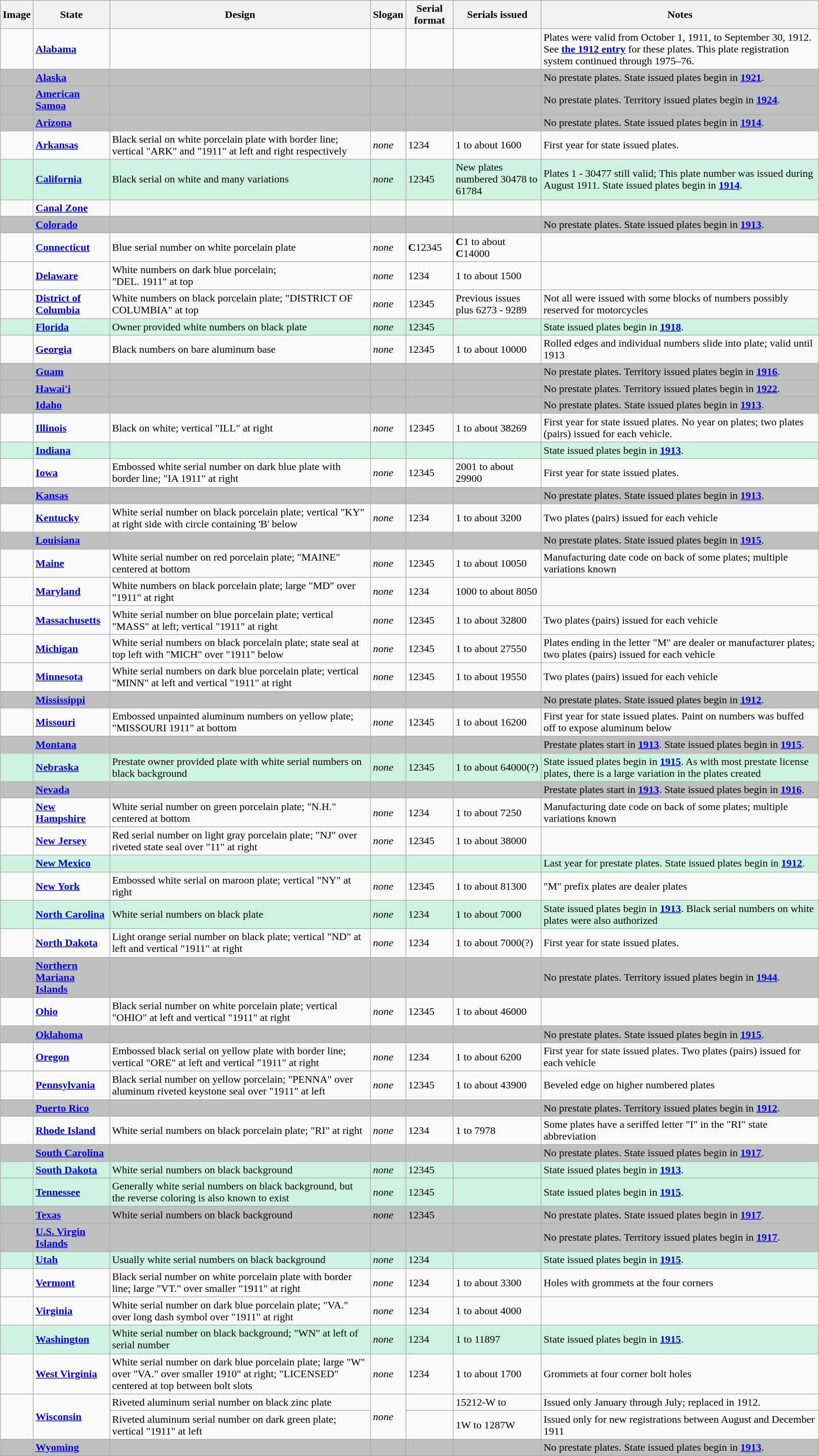<table class="wikitable">
<tr>
<th>Image</th>
<th>State</th>
<th>Design</th>
<th>Slogan</th>
<th>Serial format</th>
<th>Serials issued</th>
<th>Notes</th>
</tr>
<tr>
<td></td>
<td><strong><a href='#'>Alabama</a></strong></td>
<td></td>
<td></td>
<td></td>
<td></td>
<td>Plates were valid from October 1, 1911, to September 30, 1912. See <strong><a href='#'>the 1912 entry</a></strong> for these plates. This plate registration system continued through 1975–76.</td>
</tr>
<tr style="background:#BFBFBF";>
<td></td>
<td><strong><a href='#'>Alaska</a></strong></td>
<td></td>
<td></td>
<td></td>
<td></td>
<td>No prestate plates. State issued plates begin in <a href='#'><strong>1921</strong></a>.</td>
</tr>
<tr style="background:#BFBFBF";>
<td></td>
<td><strong><a href='#'>American Samoa</a></strong></td>
<td></td>
<td></td>
<td></td>
<td></td>
<td>No prestate plates. Territory issued plates begin in <a href='#'><strong>1924</strong></a>.</td>
</tr>
<tr style="background:#BFBFBF";>
<td></td>
<td><strong><a href='#'>Arizona</a></strong></td>
<td></td>
<td></td>
<td></td>
<td></td>
<td>No prestate plates. State issued plates begin in <a href='#'><strong>1914</strong></a>.</td>
</tr>
<tr>
<td></td>
<td><strong><a href='#'>Arkansas</a></strong></td>
<td>Black serial on white porcelain plate with border line; vertical "ARK" and "1911" at left and right respectively</td>
<td><em>none</em></td>
<td>1234</td>
<td>1 to about 1600</td>
<td>First year for state issued plates.</td>
</tr>
<tr style="background:#CEF2E0";>
<td></td>
<td><strong><a href='#'>California</a></strong></td>
<td>Black serial on white and many variations</td>
<td><em>none</em></td>
<td>12345</td>
<td>New plates numbered 30478 to 61784</td>
<td>Plates 1 - 30477 still valid; This plate number was issued during August 1911. State issued plates begin in <a href='#'><strong>1914</strong></a>.</td>
</tr>
<tr>
<td></td>
<td><strong><a href='#'>Canal Zone</a></strong></td>
<td></td>
<td></td>
<td></td>
<td></td>
<td></td>
</tr>
<tr style="background:#BFBFBF";>
<td></td>
<td><strong><a href='#'>Colorado</a></strong></td>
<td></td>
<td></td>
<td></td>
<td></td>
<td>No prestate plates. State issued plates begin in <a href='#'><strong>1913</strong></a>.</td>
</tr>
<tr>
<td></td>
<td><strong><a href='#'>Connecticut</a></strong></td>
<td>Blue serial number on white porcelain plate</td>
<td><em>none</em></td>
<td><strong>C</strong>12345</td>
<td><strong>C</strong>1 to about <strong>C</strong>14000</td>
<td></td>
</tr>
<tr>
<td></td>
<td><strong><a href='#'>Delaware</a></strong></td>
<td>White numbers on dark blue porcelain;<br>"DEL. 1911" at top</td>
<td><em>none</em></td>
<td>1234</td>
<td>1 to about 1500</td>
<td></td>
</tr>
<tr>
<td></td>
<td><strong><a href='#'>District of<br>Columbia</a></strong></td>
<td>White numbers on black porcelain plate; "DISTRICT OF COLUMBIA" at top</td>
<td><em>none</em></td>
<td>12345</td>
<td>Previous issues plus 6273 - 9289</td>
<td>Not all were issued with some blocks of numbers possibly reserved for motorcycles</td>
</tr>
<tr style="background:#CEF2E0";>
<td></td>
<td><strong><a href='#'>Florida</a></strong></td>
<td>Owner provided white numbers on black plate</td>
<td><em>none</em></td>
<td>12345</td>
<td></td>
<td>State issued plates begin in <a href='#'><strong>1918</strong></a>.</td>
</tr>
<tr>
<td></td>
<td><strong><a href='#'>Georgia</a></strong></td>
<td>Black numbers on bare aluminum base</td>
<td><em>none</em></td>
<td>12345</td>
<td>1 to about 10000</td>
<td>Rolled edges and individual numbers slide into plate; valid until 1913</td>
</tr>
<tr style="background:#BFBFBF";>
<td></td>
<td><strong><a href='#'>Guam</a></strong></td>
<td></td>
<td></td>
<td></td>
<td></td>
<td>No prestate plates. Territory issued plates begin in <a href='#'><strong>1916</strong></a>.</td>
</tr>
<tr style="background:#BFBFBF";>
<td></td>
<td><strong><a href='#'>Hawai'i</a></strong></td>
<td></td>
<td></td>
<td></td>
<td></td>
<td>No prestate plates. Territory issued plates begin in <a href='#'><strong>1922</strong></a>.</td>
</tr>
<tr style="background:#BFBFBF";>
<td></td>
<td><strong><a href='#'>Idaho</a></strong></td>
<td></td>
<td></td>
<td></td>
<td></td>
<td>No prestate plates. State issued plates begin in <a href='#'><strong>1913</strong></a>.</td>
</tr>
<tr>
<td></td>
<td><strong><a href='#'>Illinois</a></strong></td>
<td>Black on white; vertical "ILL" at right</td>
<td><em>none</em></td>
<td>12345</td>
<td>1 to about 38269</td>
<td>First year for state issued plates. No year on plates; two plates (pairs) issued for each vehicle.</td>
</tr>
<tr style="background:#CEF2E0";>
<td></td>
<td><strong><a href='#'>Indiana</a></strong></td>
<td></td>
<td></td>
<td></td>
<td></td>
<td>State issued plates begin in <a href='#'><strong>1913</strong></a>.</td>
</tr>
<tr>
<td></td>
<td><strong><a href='#'>Iowa</a></strong></td>
<td>Embossed white serial number on dark blue plate with border line; "IA 1911" at right</td>
<td><em>none</em></td>
<td>12345</td>
<td>2001 to about 29900</td>
<td>First year for state issued plates.</td>
</tr>
<tr style="background:#BFBFBF";>
<td></td>
<td><strong><a href='#'>Kansas</a></strong></td>
<td></td>
<td></td>
<td></td>
<td></td>
<td>No prestate plates. State issued plates begin in <a href='#'><strong>1913</strong></a>.</td>
</tr>
<tr>
<td></td>
<td><strong><a href='#'>Kentucky</a></strong></td>
<td>White serial number on black porcelain plate; vertical "KY" at right side with circle containing 'B' below</td>
<td><em>none</em></td>
<td>1234</td>
<td>1 to about 3200</td>
<td>Two plates (pairs) issued for each vehicle</td>
</tr>
<tr style="background:#BFBFBF";>
<td></td>
<td><strong><a href='#'>Louisiana</a></strong></td>
<td></td>
<td></td>
<td></td>
<td></td>
<td>No prestate plates.  State issued plates begin in <a href='#'><strong>1915</strong></a>.</td>
</tr>
<tr>
<td></td>
<td><strong><a href='#'>Maine</a></strong></td>
<td>White serial number on red porcelain plate; "MAINE" centered at bottom</td>
<td><em>none</em></td>
<td>12345</td>
<td>1 to about 10050</td>
<td>Manufacturing date code on back of some plates; multiple variations known</td>
</tr>
<tr>
<td></td>
<td><strong><a href='#'>Maryland</a></strong></td>
<td>White numbers on black porcelain plate; large "MD" over "1911" at right</td>
<td><em>none</em></td>
<td>1234</td>
<td>1000 to about 8050</td>
<td></td>
</tr>
<tr>
<td></td>
<td><strong><a href='#'>Massachusetts</a></strong></td>
<td>White serial number on blue porcelain plate; vertical "MASS" at left; vertical "1911" at right</td>
<td><em>none</em></td>
<td>12345</td>
<td>1 to about 32800</td>
<td>Two plates (pairs) issued for each vehicle</td>
</tr>
<tr>
<td></td>
<td><strong><a href='#'>Michigan</a></strong></td>
<td>White serial numbers on black porcelain plate; state seal at top left with "MICH" over "1911" below</td>
<td><em>none</em></td>
<td>12345</td>
<td>1 to about 27550</td>
<td>Plates ending in the letter "M" are dealer or manufacturer plates; two plates (pairs) issued for each vehicle</td>
</tr>
<tr>
<td></td>
<td><strong><a href='#'>Minnesota</a></strong></td>
<td>White serial numbers on dark blue porcelain plate; vertical "MINN" at left and vertical "1911" at right</td>
<td><em>none</em></td>
<td>12345</td>
<td>1 to about 19550</td>
<td>Two plates (pairs) issued for each vehicle</td>
</tr>
<tr style="background:#BFBFBF";>
<td></td>
<td><strong><a href='#'>Mississippi</a></strong></td>
<td></td>
<td></td>
<td></td>
<td></td>
<td>No prestate plates. State issued plates begin in <a href='#'><strong>1912</strong></a>.</td>
</tr>
<tr>
<td></td>
<td><strong><a href='#'>Missouri</a></strong></td>
<td>Embossed unpainted aluminum numbers on yellow plate; "MISSOURI 1911" at bottom</td>
<td><em>none</em></td>
<td>12345</td>
<td>1 to about 16200</td>
<td>First year for state issued plates. Paint on numbers was buffed off to expose aluminum below</td>
</tr>
<tr style="background:#BFBFBF";>
<td></td>
<td><strong><a href='#'>Montana</a></strong></td>
<td></td>
<td></td>
<td></td>
<td></td>
<td>Prestate plates start in <a href='#'><strong>1913</strong></a>. State issued plates begin in <a href='#'><strong>1915</strong></a>.</td>
</tr>
<tr style="background:#CEF2E0";>
<td></td>
<td><strong><a href='#'>Nebraska</a></strong></td>
<td>Prestate owner provided plate with white serial numbers on black background</td>
<td><em>none</em></td>
<td>12345</td>
<td>1 to about 64000(?)</td>
<td>State issued plates begin in <a href='#'><strong>1915</strong></a>. As with most prestate license plates, there is a large variation in the plates created</td>
</tr>
<tr style="background:#BFBFBF";>
<td></td>
<td><strong><a href='#'>Nevada</a></strong></td>
<td></td>
<td></td>
<td></td>
<td></td>
<td>Prestate plates start in <a href='#'><strong>1913</strong></a>. State issued plates begin in <a href='#'><strong>1916</strong></a>.</td>
</tr>
<tr>
<td></td>
<td><strong><a href='#'>New Hampshire</a></strong></td>
<td>White serial number on green porcelain plate; "N.H." centered at bottom</td>
<td><em>none</em></td>
<td>1234</td>
<td>1 to about 7250</td>
<td>Manufacturing date code on back of some plates; multiple variations known</td>
</tr>
<tr>
<td></td>
<td><strong><a href='#'>New Jersey</a></strong></td>
<td>Red serial number on light gray porcelain plate; "NJ" over riveted state seal over "11" at right</td>
<td><em>none</em></td>
<td>12345</td>
<td>1 to about 38000</td>
<td></td>
</tr>
<tr style="background:#CEF2E0";>
<td></td>
<td><strong><a href='#'>New Mexico</a></strong></td>
<td></td>
<td></td>
<td></td>
<td></td>
<td>Last year for prestate plates. State issued plates begin in <a href='#'><strong>1912</strong></a>.</td>
</tr>
<tr>
<td></td>
<td><strong><a href='#'>New York</a></strong></td>
<td>Embossed white serial on maroon plate; vertical "NY" at right</td>
<td><em>none</em></td>
<td>12345</td>
<td>1 to about 81300</td>
<td>"M" prefix plates are dealer plates</td>
</tr>
<tr style="background:#CEF2E0";>
<td></td>
<td><strong><a href='#'>North Carolina</a></strong></td>
<td>White serial numbers on black plate</td>
<td><em>none</em></td>
<td>1234</td>
<td>1 to about 7000</td>
<td>State issued plates begin in <a href='#'><strong>1913</strong></a>. Black serial numbers on white plates were also authorized</td>
</tr>
<tr>
<td></td>
<td><strong><a href='#'>North Dakota</a></strong></td>
<td>Light orange serial number on black plate; vertical "ND" at left and vertical "1911" at right</td>
<td><em>none</em></td>
<td>1234</td>
<td>1 to about 7000(?)</td>
<td>First year for state issued plates.</td>
</tr>
<tr style="background:#BFBFBF";>
<td></td>
<td><strong><a href='#'>Northern Mariana<br> Islands</a></strong></td>
<td></td>
<td></td>
<td></td>
<td></td>
<td>No prestate plates. Territory issued plates begin in <a href='#'><strong>1944</strong></a>.</td>
</tr>
<tr>
<td></td>
<td><strong><a href='#'>Ohio</a></strong></td>
<td>Black serial number on white porcelain plate; vertical "OHIO" at left and vertical "1911" at right</td>
<td><em>none</em></td>
<td>12345</td>
<td>1 to about 46000</td>
<td></td>
</tr>
<tr style="background:#BFBFBF";>
<td></td>
<td><strong><a href='#'>Oklahoma</a></strong></td>
<td></td>
<td></td>
<td></td>
<td></td>
<td>No prestate plates. State issued plates begin in <a href='#'><strong>1915</strong></a>.</td>
</tr>
<tr>
<td></td>
<td><strong><a href='#'>Oregon</a></strong></td>
<td>Embossed black serial on yellow plate with border line; vertical "ORE" at left and vertical "1911" at right</td>
<td><em>none</em></td>
<td>1234</td>
<td>1 to about 6200</td>
<td>First year for state issued plates. Two plates (pairs) issued for each vehicle</td>
</tr>
<tr>
<td></td>
<td><strong><a href='#'>Pennsylvania</a></strong></td>
<td>Black serial number on yellow porcelain; "PENNA" over aluminum riveted keystone seal over "1911" at left</td>
<td><em>none</em></td>
<td>12345</td>
<td>1 to about 43900</td>
<td>Beveled edge on higher numbered plates</td>
</tr>
<tr style="background:#BFBFBF";>
<td></td>
<td><strong><a href='#'>Puerto Rico</a></strong></td>
<td></td>
<td></td>
<td></td>
<td></td>
<td>No prestate plates. Territory issued plates begin in <a href='#'><strong>1912</strong></a>.</td>
</tr>
<tr>
<td></td>
<td><strong><a href='#'>Rhode Island</a></strong></td>
<td>White serial numbers on black porcelain plate; "RI" at right</td>
<td><em>none</em></td>
<td>1234</td>
<td>1 to 7978</td>
<td>Some plates have a seriffed letter "I" in the "RI" state abbreviation</td>
</tr>
<tr style="background:#BFBFBF";>
<td></td>
<td><strong><a href='#'>South Carolina</a></strong></td>
<td></td>
<td></td>
<td></td>
<td></td>
<td>No prestate plates. State issued plates begin in <a href='#'><strong>1917</strong></a>.</td>
</tr>
<tr style="background:#CEF2E0";>
<td></td>
<td><strong><a href='#'>South Dakota</a></strong></td>
<td>White serial numbers on black background</td>
<td><em>none</em></td>
<td>12345</td>
<td></td>
<td>State issued plates begin in <a href='#'><strong>1913</strong></a>.</td>
</tr>
<tr style="background:#CEF2E0";>
<td></td>
<td><strong><a href='#'>Tennessee</a></strong></td>
<td>Generally white serial numbers on black background, but the reverse coloring is also known to exist</td>
<td><em>none</em></td>
<td>12345</td>
<td></td>
<td>State issued plates begin in <a href='#'><strong>1915</strong></a>.</td>
</tr>
<tr style="background:#BFBFBF">
<td></td>
<td><strong><a href='#'>Texas</a></strong></td>
<td>White serial numbers on black background</td>
<td><em>none</em></td>
<td>12345</td>
<td></td>
<td>No prestate plates. State issued plates begin in <a href='#'><strong>1917</strong></a>.</td>
</tr>
<tr style="background:#BFBFBF">
<td></td>
<td><strong><a href='#'>U.S. Virgin Islands</a></strong></td>
<td></td>
<td></td>
<td></td>
<td></td>
<td>No prestate plates. Territory issued plates begin in <a href='#'><strong>1917</strong></a>.</td>
</tr>
<tr style="background:#CEF2E0";>
<td></td>
<td><strong><a href='#'>Utah</a></strong></td>
<td>Usually white serial numbers on black background</td>
<td><em>none</em></td>
<td>1234</td>
<td></td>
<td>State issued plates begin in <a href='#'><strong>1915</strong></a>.</td>
</tr>
<tr>
<td></td>
<td><strong><a href='#'>Vermont</a></strong></td>
<td>Black serial number on white porcelain plate with border line; large "VT." over smaller "1911" at right</td>
<td><em>none</em></td>
<td>1234</td>
<td>1 to about 3300</td>
<td>Holes with grommets at the four corners</td>
</tr>
<tr>
<td></td>
<td><strong><a href='#'>Virginia</a></strong></td>
<td>White serial number on dark blue porcelain plate; "VA." over long dash symbol over "1911" at right</td>
<td><em>none</em></td>
<td>1234</td>
<td>1 to about 4000</td>
<td></td>
</tr>
<tr style="background:#CEF2E0";>
<td></td>
<td><strong><a href='#'>Washington</a></strong></td>
<td>White serial number on black background; "WN" at left of serial number</td>
<td><em>none</em></td>
<td>1234</td>
<td>1 to 11897</td>
<td>State issued plates begin in <a href='#'><strong>1915</strong></a>.</td>
</tr>
<tr>
<td></td>
<td><strong><a href='#'>West Virginia</a></strong></td>
<td>White serial number on dark blue porcelain plate; large "W" over "VA." over smaller 1910" at right; "LICENSED" centered at top between bolt slots</td>
<td><em>none</em></td>
<td>1234</td>
<td>1 to about 1700</td>
<td>Grommets at four corner bolt holes</td>
</tr>
<tr>
<td rowspan="2"></td>
<td rowspan="2"><strong><a href='#'>Wisconsin</a></strong></td>
<td>Riveted aluminum serial number on black zinc plate</td>
<td rowspan="2"><em>none</em></td>
<td></td>
<td>15212-W to </td>
<td>Issued only January through July; replaced in 1912.</td>
</tr>
<tr>
<td>Riveted aluminum serial number on dark green plate; vertical "1911" at left</td>
<td></td>
<td>1W to 1287W</td>
<td>Issued only for new registrations between August and December 1911</td>
</tr>
<tr style="background:#BFBFBF";>
<td></td>
<td><strong><a href='#'>Wyoming</a></strong></td>
<td></td>
<td></td>
<td></td>
<td></td>
<td>No prestate plates. State issued plates begin in <a href='#'><strong>1913</strong></a>.</td>
</tr>
</table>
